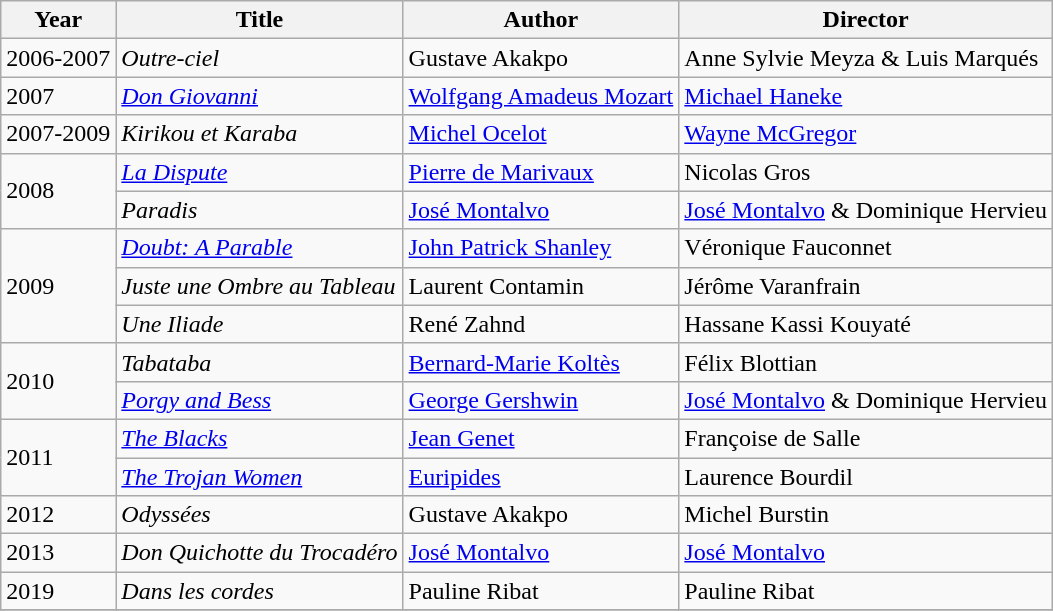<table class="wikitable">
<tr>
<th>Year</th>
<th>Title</th>
<th>Author</th>
<th>Director</th>
</tr>
<tr>
<td>2006-2007</td>
<td><em>Outre-ciel</em></td>
<td>Gustave Akakpo</td>
<td>Anne Sylvie Meyza & Luis Marqués</td>
</tr>
<tr>
<td>2007</td>
<td><em><a href='#'>Don Giovanni</a></em></td>
<td><a href='#'>Wolfgang Amadeus Mozart</a></td>
<td><a href='#'>Michael Haneke</a></td>
</tr>
<tr>
<td>2007-2009</td>
<td><em>Kirikou et Karaba</em></td>
<td><a href='#'>Michel Ocelot</a></td>
<td><a href='#'>Wayne McGregor</a></td>
</tr>
<tr>
<td rowspan=2>2008</td>
<td><em><a href='#'>La Dispute</a></em></td>
<td><a href='#'>Pierre de Marivaux</a></td>
<td>Nicolas Gros</td>
</tr>
<tr>
<td><em>Paradis</em></td>
<td><a href='#'>José Montalvo</a></td>
<td><a href='#'>José Montalvo</a> & Dominique Hervieu</td>
</tr>
<tr>
<td rowspan=3>2009</td>
<td><em><a href='#'>Doubt: A Parable</a></em></td>
<td><a href='#'>John Patrick Shanley</a></td>
<td>Véronique Fauconnet</td>
</tr>
<tr>
<td><em>Juste une Ombre au Tableau</em></td>
<td>Laurent Contamin</td>
<td>Jérôme Varanfrain</td>
</tr>
<tr>
<td><em>Une Iliade</em></td>
<td>René Zahnd</td>
<td>Hassane Kassi Kouyaté</td>
</tr>
<tr>
<td rowspan=2>2010</td>
<td><em>Tabataba</em></td>
<td><a href='#'>Bernard-Marie Koltès</a></td>
<td>Félix Blottian</td>
</tr>
<tr>
<td><em><a href='#'>Porgy and Bess</a></em></td>
<td><a href='#'>George Gershwin</a></td>
<td><a href='#'>José Montalvo</a> & Dominique Hervieu</td>
</tr>
<tr>
<td rowspan=2>2011</td>
<td><em><a href='#'>The Blacks</a></em></td>
<td><a href='#'>Jean Genet</a></td>
<td>Françoise de Salle</td>
</tr>
<tr>
<td><em><a href='#'>The Trojan Women</a></em></td>
<td><a href='#'>Euripides</a></td>
<td>Laurence Bourdil</td>
</tr>
<tr>
<td>2012</td>
<td><em>Odyssées</em></td>
<td>Gustave Akakpo</td>
<td>Michel Burstin</td>
</tr>
<tr>
<td>2013</td>
<td><em>Don Quichotte du Trocadéro</em></td>
<td><a href='#'>José Montalvo</a></td>
<td><a href='#'>José Montalvo</a></td>
</tr>
<tr>
<td>2019</td>
<td><em>Dans les cordes</em></td>
<td>Pauline Ribat</td>
<td>Pauline Ribat</td>
</tr>
<tr>
</tr>
</table>
